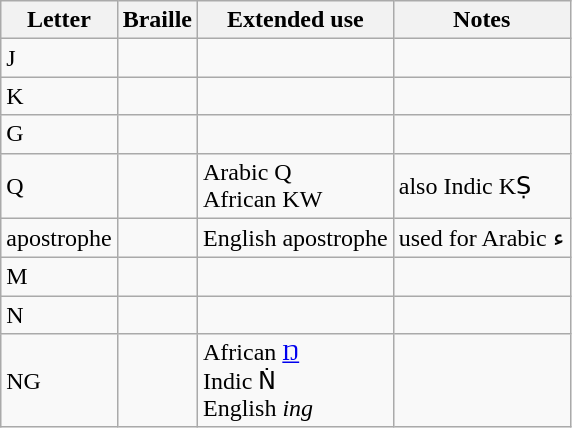<table class="wikitable">
<tr>
<th>Letter</th>
<th>Braille</th>
<th>Extended use</th>
<th>Notes</th>
</tr>
<tr>
<td>J</td>
<td></td>
<td></td>
<td></td>
</tr>
<tr>
<td>K</td>
<td></td>
<td></td>
<td></td>
</tr>
<tr>
<td>G</td>
<td></td>
<td></td>
<td></td>
</tr>
<tr>
<td>Q</td>
<td></td>
<td>Arabic Q<br>African KW</td>
<td>also Indic KṢ</td>
</tr>
<tr>
<td>apostrophe</td>
<td></td>
<td>English apostrophe</td>
<td>used for Arabic ء</td>
</tr>
<tr>
<td>M</td>
<td></td>
<td></td>
<td></td>
</tr>
<tr>
<td>N</td>
<td></td>
<td></td>
<td></td>
</tr>
<tr>
<td>NG</td>
<td></td>
<td>African <a href='#'>Ŋ</a><br>Indic Ṅ<br>English <em>ing</em></td>
<td></td>
</tr>
</table>
